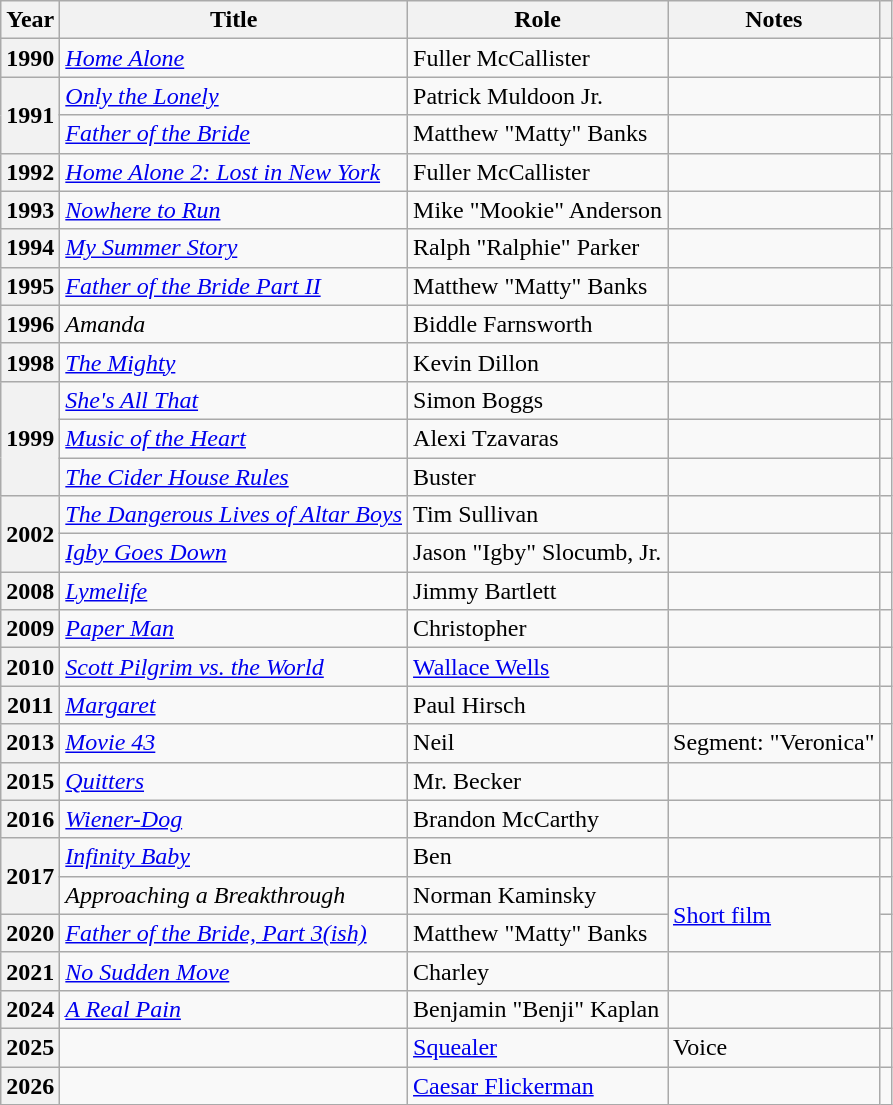<table class="wikitable plainrowheaders sortable" style="margin-right: 0;">
<tr>
<th scope="col">Year</th>
<th scope="col">Title</th>
<th scope="col">Role</th>
<th scope="col" class="unsortable">Notes</th>
<th scope="col" class="unsortable"></th>
</tr>
<tr>
<th scope="row">1990</th>
<td><em><a href='#'>Home Alone</a></em></td>
<td>Fuller McCallister</td>
<td></td>
<td align="center"></td>
</tr>
<tr>
<th rowspan="2" scope="row">1991</th>
<td><em><a href='#'>Only the Lonely</a></em></td>
<td>Patrick Muldoon Jr.</td>
<td></td>
<td align="center"></td>
</tr>
<tr>
<td><em><a href='#'>Father of the Bride</a></em></td>
<td>Matthew "Matty" Banks</td>
<td></td>
<td align="center"></td>
</tr>
<tr>
<th scope="row">1992</th>
<td><em><a href='#'>Home Alone 2: Lost in New York</a></em></td>
<td>Fuller McCallister</td>
<td></td>
<td align="center"></td>
</tr>
<tr>
<th scope="row">1993</th>
<td><em><a href='#'>Nowhere to Run</a></em></td>
<td>Mike "Mookie" Anderson</td>
<td></td>
<td align="center"></td>
</tr>
<tr>
<th scope="row">1994</th>
<td><em><a href='#'>My Summer Story</a></em></td>
<td>Ralph "Ralphie" Parker</td>
<td></td>
<td align="center"></td>
</tr>
<tr>
<th scope="row">1995</th>
<td><em><a href='#'>Father of the Bride Part II</a></em></td>
<td>Matthew "Matty" Banks</td>
<td></td>
<td align="center"></td>
</tr>
<tr>
<th scope="row">1996</th>
<td><em>Amanda</em></td>
<td>Biddle Farnsworth</td>
<td></td>
<td align="center"></td>
</tr>
<tr>
<th scope="row">1998</th>
<td><em><a href='#'>The Mighty</a></em></td>
<td>Kevin Dillon</td>
<td></td>
<td align="center"></td>
</tr>
<tr>
<th rowspan="3" scope="row">1999</th>
<td><em><a href='#'>She's All That</a></em></td>
<td>Simon Boggs</td>
<td></td>
<td align="center"></td>
</tr>
<tr>
<td><em><a href='#'>Music of the Heart</a></em></td>
<td>Alexi Tzavaras</td>
<td></td>
<td align="center"></td>
</tr>
<tr>
<td><em><a href='#'>The Cider House Rules</a></em></td>
<td>Buster</td>
<td></td>
<td align="center"></td>
</tr>
<tr>
<th rowspan="2" scope="row">2002</th>
<td><em><a href='#'>The Dangerous Lives of Altar Boys</a></em></td>
<td>Tim Sullivan</td>
<td></td>
<td align="center"></td>
</tr>
<tr>
<td><em><a href='#'>Igby Goes Down</a></em></td>
<td>Jason "Igby" Slocumb, Jr.</td>
<td></td>
<td align="center"></td>
</tr>
<tr>
<th scope="row">2008</th>
<td><em><a href='#'>Lymelife</a></em></td>
<td>Jimmy Bartlett</td>
<td></td>
<td align="center"></td>
</tr>
<tr>
<th scope="row">2009</th>
<td><em><a href='#'>Paper Man</a></em></td>
<td>Christopher</td>
<td></td>
<td align="center"></td>
</tr>
<tr>
<th scope="row">2010</th>
<td><em><a href='#'>Scott Pilgrim vs. the World</a></em></td>
<td><a href='#'>Wallace Wells</a></td>
<td></td>
<td align="center"></td>
</tr>
<tr>
<th scope="row">2011</th>
<td><em><a href='#'>Margaret</a></em></td>
<td>Paul Hirsch</td>
<td></td>
<td align="center"></td>
</tr>
<tr>
<th scope="row">2013</th>
<td><em><a href='#'>Movie 43</a></em></td>
<td>Neil</td>
<td>Segment: "Veronica"</td>
<td align="center"></td>
</tr>
<tr>
<th scope="row">2015</th>
<td><em><a href='#'>Quitters</a></em></td>
<td>Mr. Becker</td>
<td></td>
<td align="center"></td>
</tr>
<tr>
<th scope="row">2016</th>
<td><em><a href='#'>Wiener-Dog</a></em></td>
<td>Brandon McCarthy</td>
<td></td>
<td align="center"></td>
</tr>
<tr>
<th rowspan="2" scope="row">2017</th>
<td><em><a href='#'>Infinity Baby</a></em></td>
<td>Ben</td>
<td></td>
<td align="center"></td>
</tr>
<tr>
<td><em>Approaching a Breakthrough</em></td>
<td>Norman Kaminsky</td>
<td rowspan="2"><a href='#'>Short film</a></td>
<td align="center"></td>
</tr>
<tr>
<th scope="row">2020</th>
<td><em><a href='#'>Father of the Bride, Part 3(ish)</a></em></td>
<td>Matthew "Matty" Banks</td>
<td align="center"></td>
</tr>
<tr>
<th scope="row">2021</th>
<td><em><a href='#'>No Sudden Move</a></em></td>
<td>Charley</td>
<td></td>
<td align="center"></td>
</tr>
<tr>
<th scope="row">2024</th>
<td><em><a href='#'>A Real Pain</a></em></td>
<td>Benjamin "Benji" Kaplan</td>
<td></td>
<td align="center"></td>
</tr>
<tr>
<th scope="row">2025</th>
<td></td>
<td><a href='#'>Squealer</a></td>
<td>Voice</td>
<td align="center"></td>
</tr>
<tr>
<th scope="row">2026</th>
<td></td>
<td><a href='#'>Caesar Flickerman</a></td>
<td></td>
<td align="center"></td>
</tr>
</table>
